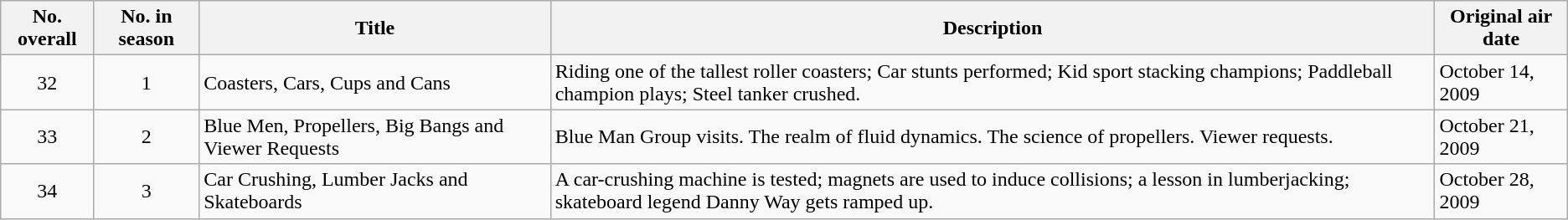<table class="wikitable" border="1">
<tr>
<th>No. overall</th>
<th>No. in season</th>
<th>Title</th>
<th>Description</th>
<th>Original air date</th>
</tr>
<tr>
<td align="center">32</td>
<td align="center">1</td>
<td>Coasters, Cars, Cups and Cans</td>
<td>Riding one of the tallest roller coasters; Car stunts performed; Kid sport stacking champions; Paddleball champion plays; Steel tanker crushed.</td>
<td>October 14, 2009</td>
</tr>
<tr>
<td align="center">33</td>
<td align="center">2</td>
<td>Blue Men, Propellers, Big Bangs and Viewer Requests</td>
<td>Blue Man Group visits. The realm of fluid dynamics. The science of propellers. Viewer requests.</td>
<td>October 21, 2009</td>
</tr>
<tr>
<td align="center">34</td>
<td align="center">3</td>
<td>Car Crushing, Lumber Jacks and Skateboards</td>
<td>A car-crushing machine is tested; magnets are used to induce collisions; a lesson in lumberjacking; skateboard legend Danny Way gets ramped up.</td>
<td>October 28, 2009</td>
</tr>
</table>
